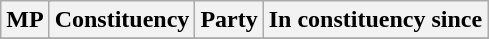<table class="wikitable sortable">
<tr>
<th colspan=2>MP</th>
<th>Constituency</th>
<th>Party</th>
<th>In constituency since</th>
</tr>
<tr>
</tr>
</table>
